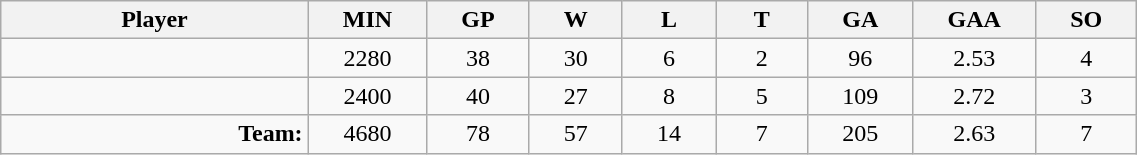<table class="wikitable sortable" width="60%">
<tr>
<th bgcolor="#DDDDFF" width="10%">Player</th>
<th width="3%" bgcolor="#DDDDFF" title="Minutes played">MIN</th>
<th width="3%" bgcolor="#DDDDFF" title="Games played in">GP</th>
<th width="3%" bgcolor="#DDDDFF" title="Wins">W</th>
<th width="3%" bgcolor="#DDDDFF"title="Losses">L</th>
<th width="3%" bgcolor="#DDDDFF" title="Ties">T</th>
<th width="3%" bgcolor="#DDDDFF" title="Goals against">GA</th>
<th width="3%" bgcolor="#DDDDFF" title="Goals against average">GAA</th>
<th width="3%" bgcolor="#DDDDFF"title="Shut-outs">SO</th>
</tr>
<tr align="center">
<td align="right"></td>
<td>2280</td>
<td>38</td>
<td>30</td>
<td>6</td>
<td>2</td>
<td>96</td>
<td>2.53</td>
<td>4</td>
</tr>
<tr align="center">
<td align="right"></td>
<td>2400</td>
<td>40</td>
<td>27</td>
<td>8</td>
<td>5</td>
<td>109</td>
<td>2.72</td>
<td>3</td>
</tr>
<tr align="center">
<td align="right"><strong>Team:</strong></td>
<td>4680</td>
<td>78</td>
<td>57</td>
<td>14</td>
<td>7</td>
<td>205</td>
<td>2.63</td>
<td>7</td>
</tr>
</table>
